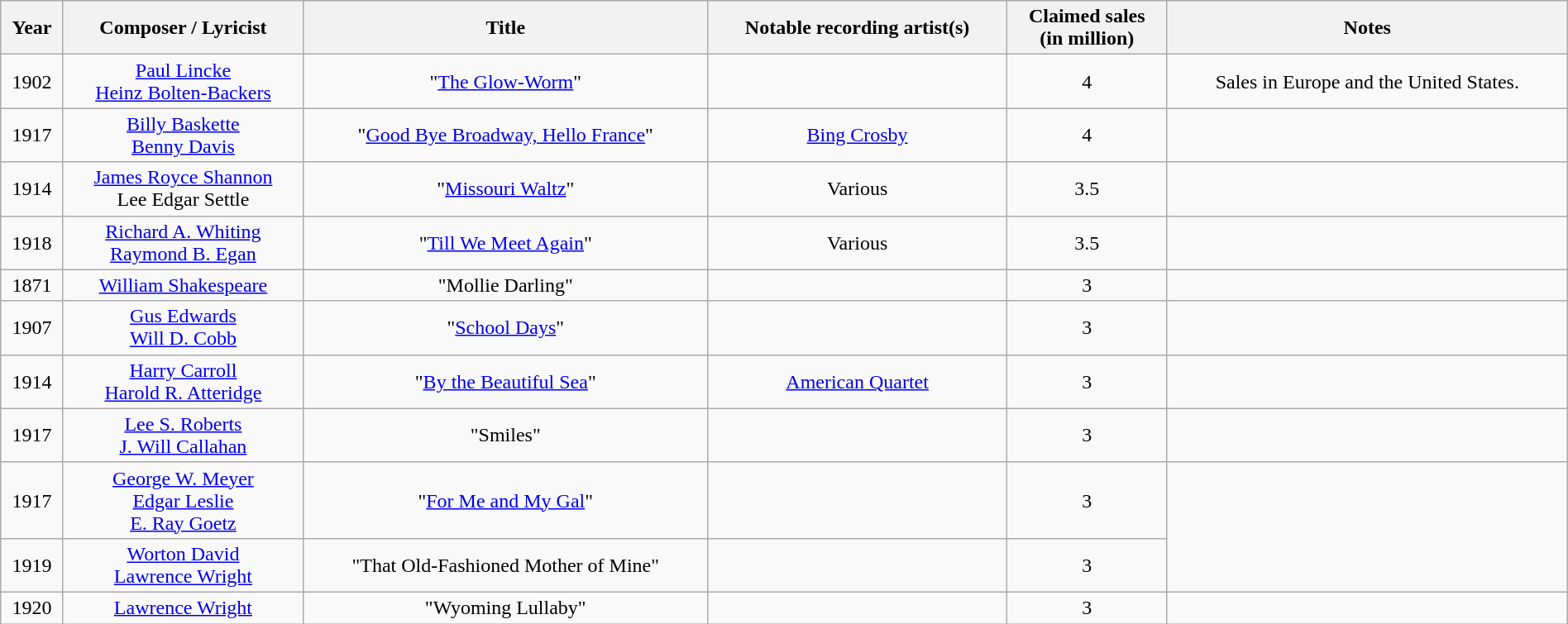<table class="wikitable sortable" style="width:100%; text-align:center;">
<tr>
<th>Year</th>
<th>Composer / Lyricist</th>
<th>Title</th>
<th>Notable recording artist(s)</th>
<th>Claimed sales<br>(in million)</th>
<th>Notes</th>
</tr>
<tr>
<td>1902</td>
<td><a href='#'>Paul Lincke</a><br><a href='#'>Heinz Bolten-Backers</a></td>
<td>"<a href='#'>The Glow-Worm</a>"</td>
<td></td>
<td>4</td>
<td>Sales in Europe and the United States.</td>
</tr>
<tr>
<td>1917</td>
<td><a href='#'>Billy Baskette</a><br><a href='#'>Benny Davis</a></td>
<td>"<a href='#'>Good Bye Broadway, Hello France</a>"</td>
<td><a href='#'>Bing Crosby</a></td>
<td>4</td>
<td></td>
</tr>
<tr>
<td>1914</td>
<td><a href='#'>James Royce Shannon</a><br>Lee Edgar Settle</td>
<td>"<a href='#'>Missouri Waltz</a>"</td>
<td>Various</td>
<td>3.5</td>
<td></td>
</tr>
<tr>
<td>1918</td>
<td><a href='#'>Richard A. Whiting</a><br><a href='#'>Raymond B. Egan</a></td>
<td>"<a href='#'>Till We Meet Again</a>"</td>
<td>Various</td>
<td>3.5</td>
<td></td>
</tr>
<tr>
<td>1871</td>
<td><a href='#'>William Shakespeare</a></td>
<td>"Mollie Darling"</td>
<td></td>
<td>3</td>
</tr>
<tr>
<td>1907</td>
<td><a href='#'>Gus Edwards</a><br><a href='#'>Will D. Cobb</a></td>
<td>"<a href='#'>School Days</a>"</td>
<td></td>
<td>3</td>
<td></td>
</tr>
<tr>
<td>1914</td>
<td><a href='#'>Harry Carroll</a><br><a href='#'>Harold R. Atteridge</a></td>
<td>"<a href='#'>By the Beautiful Sea</a>"</td>
<td><a href='#'>American Quartet</a></td>
<td>3</td>
<td></td>
</tr>
<tr>
<td>1917</td>
<td><a href='#'>Lee S. Roberts</a><br><a href='#'>J. Will Callahan</a></td>
<td>"Smiles"</td>
<td></td>
<td>3</td>
<td></td>
</tr>
<tr>
<td>1917</td>
<td><a href='#'>George W. Meyer</a><br><a href='#'>Edgar Leslie</a><br><a href='#'>E. Ray Goetz</a></td>
<td>"<a href='#'>For Me and My Gal</a>"</td>
<td></td>
<td>3</td>
</tr>
<tr>
<td>1919</td>
<td><a href='#'>Worton David</a><br><a href='#'>Lawrence Wright</a></td>
<td>"That Old-Fashioned Mother of Mine"</td>
<td></td>
<td>3</td>
</tr>
<tr>
<td>1920</td>
<td><a href='#'>Lawrence Wright</a></td>
<td>"Wyoming Lullaby"</td>
<td></td>
<td>3</td>
<td></td>
</tr>
</table>
